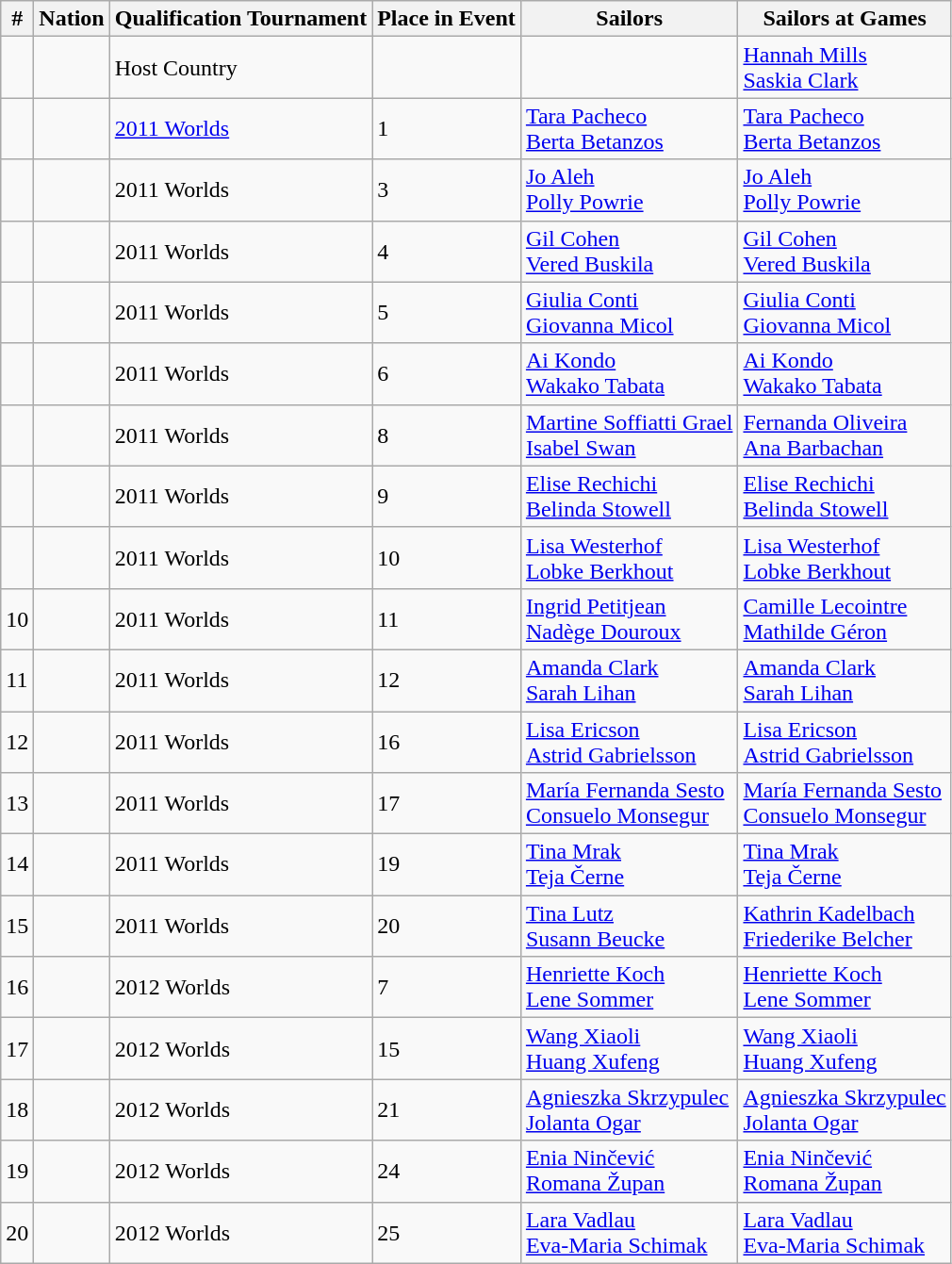<table class="sortable wikitable">
<tr>
<th>#</th>
<th>Nation</th>
<th>Qualification Tournament</th>
<th>Place in Event</th>
<th>Sailors</th>
<th>Sailors at Games</th>
</tr>
<tr>
<td></td>
<td></td>
<td>Host Country</td>
<td></td>
<td></td>
<td><a href='#'>Hannah Mills</a><br><a href='#'>Saskia Clark</a></td>
</tr>
<tr>
<td></td>
<td></td>
<td><a href='#'>2011 Worlds</a></td>
<td>1</td>
<td><a href='#'>Tara Pacheco</a> <br> <a href='#'>Berta Betanzos</a></td>
<td><a href='#'>Tara Pacheco</a> <br> <a href='#'>Berta Betanzos</a></td>
</tr>
<tr>
<td></td>
<td></td>
<td>2011 Worlds</td>
<td>3</td>
<td><a href='#'>Jo Aleh</a> <br> <a href='#'>Polly Powrie</a></td>
<td><a href='#'>Jo Aleh</a> <br> <a href='#'>Polly Powrie</a></td>
</tr>
<tr>
<td></td>
<td></td>
<td>2011 Worlds</td>
<td>4</td>
<td><a href='#'>Gil Cohen</a> <br> <a href='#'>Vered Buskila</a></td>
<td><a href='#'>Gil Cohen</a> <br> <a href='#'>Vered Buskila</a></td>
</tr>
<tr>
<td></td>
<td></td>
<td>2011 Worlds</td>
<td>5</td>
<td><a href='#'>Giulia Conti</a> <br> <a href='#'>Giovanna Micol</a></td>
<td><a href='#'>Giulia Conti</a> <br> <a href='#'>Giovanna Micol</a></td>
</tr>
<tr>
<td></td>
<td></td>
<td>2011 Worlds</td>
<td>6</td>
<td><a href='#'>Ai Kondo</a> <br> <a href='#'>Wakako Tabata</a></td>
<td><a href='#'>Ai Kondo</a> <br> <a href='#'>Wakako Tabata</a></td>
</tr>
<tr>
<td></td>
<td></td>
<td>2011 Worlds</td>
<td>8</td>
<td><a href='#'>Martine Soffiatti Grael</a> <br> <a href='#'>Isabel Swan</a></td>
<td><a href='#'>Fernanda Oliveira</a> <br> <a href='#'>Ana Barbachan</a></td>
</tr>
<tr>
<td></td>
<td></td>
<td>2011 Worlds</td>
<td>9</td>
<td><a href='#'>Elise Rechichi</a> <br> <a href='#'>Belinda Stowell</a></td>
<td><a href='#'>Elise Rechichi</a> <br> <a href='#'>Belinda Stowell</a></td>
</tr>
<tr>
<td></td>
<td></td>
<td>2011 Worlds</td>
<td>10</td>
<td><a href='#'>Lisa Westerhof</a> <br> <a href='#'>Lobke Berkhout</a></td>
<td><a href='#'>Lisa Westerhof</a> <br> <a href='#'>Lobke Berkhout</a></td>
</tr>
<tr>
<td>10</td>
<td></td>
<td>2011 Worlds</td>
<td>11</td>
<td><a href='#'>Ingrid Petitjean</a> <br> <a href='#'>Nadège Douroux</a></td>
<td><a href='#'>Camille Lecointre</a> <br> <a href='#'>Mathilde Géron</a></td>
</tr>
<tr>
<td>11</td>
<td></td>
<td>2011 Worlds</td>
<td>12</td>
<td><a href='#'>Amanda Clark</a> <br> <a href='#'>Sarah Lihan</a></td>
<td><a href='#'>Amanda Clark</a> <br> <a href='#'>Sarah Lihan</a></td>
</tr>
<tr>
<td>12</td>
<td></td>
<td>2011 Worlds</td>
<td>16</td>
<td><a href='#'>Lisa Ericson</a> <br> <a href='#'>Astrid Gabrielsson</a></td>
<td><a href='#'>Lisa Ericson</a> <br> <a href='#'>Astrid Gabrielsson</a></td>
</tr>
<tr>
<td>13</td>
<td></td>
<td>2011 Worlds</td>
<td>17</td>
<td><a href='#'>María Fernanda Sesto</a> <br> <a href='#'>Consuelo Monsegur</a></td>
<td><a href='#'>María Fernanda Sesto</a> <br> <a href='#'>Consuelo Monsegur</a></td>
</tr>
<tr>
<td>14</td>
<td></td>
<td>2011 Worlds</td>
<td>19</td>
<td><a href='#'>Tina Mrak</a> <br> <a href='#'>Teja Černe</a></td>
<td><a href='#'>Tina Mrak</a> <br> <a href='#'>Teja Černe</a></td>
</tr>
<tr>
<td>15</td>
<td></td>
<td>2011 Worlds</td>
<td>20</td>
<td><a href='#'>Tina Lutz</a> <br> <a href='#'>Susann Beucke</a></td>
<td><a href='#'>Kathrin Kadelbach</a> <br> <a href='#'>Friederike Belcher</a></td>
</tr>
<tr>
<td>16</td>
<td></td>
<td>2012 Worlds</td>
<td>7</td>
<td><a href='#'>Henriette Koch</a> <br> <a href='#'>Lene Sommer</a></td>
<td><a href='#'>Henriette Koch</a> <br> <a href='#'>Lene Sommer</a></td>
</tr>
<tr>
<td>17</td>
<td></td>
<td>2012 Worlds</td>
<td>15</td>
<td><a href='#'>Wang Xiaoli</a> <br> <a href='#'>Huang Xufeng</a></td>
<td><a href='#'>Wang Xiaoli</a> <br> <a href='#'>Huang Xufeng</a></td>
</tr>
<tr>
<td>18</td>
<td></td>
<td>2012 Worlds</td>
<td>21</td>
<td><a href='#'>Agnieszka Skrzypulec</a> <br> <a href='#'>Jolanta Ogar</a></td>
<td><a href='#'>Agnieszka Skrzypulec</a> <br> <a href='#'>Jolanta Ogar</a></td>
</tr>
<tr>
<td>19</td>
<td></td>
<td>2012 Worlds</td>
<td>24</td>
<td><a href='#'>Enia Ninčević</a> <br> <a href='#'>Romana Župan</a></td>
<td><a href='#'>Enia Ninčević</a> <br> <a href='#'>Romana Župan</a></td>
</tr>
<tr>
<td>20</td>
<td></td>
<td>2012 Worlds</td>
<td>25</td>
<td><a href='#'>Lara Vadlau</a> <br> <a href='#'>Eva-Maria Schimak</a></td>
<td><a href='#'>Lara Vadlau</a> <br> <a href='#'>Eva-Maria Schimak</a></td>
</tr>
</table>
